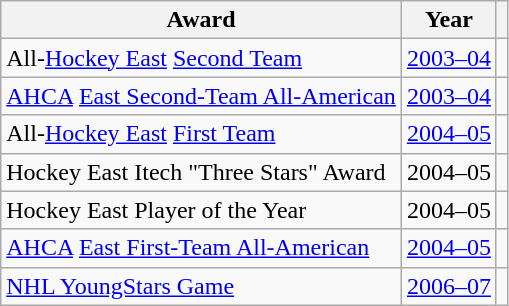<table class="wikitable">
<tr>
<th>Award</th>
<th>Year</th>
<th></th>
</tr>
<tr>
<td>All-<a href='#'>Hockey East</a> <a href='#'>Second Team</a></td>
<td><a href='#'>2003–04</a></td>
<td></td>
</tr>
<tr>
<td><a href='#'>AHCA</a> <a href='#'>East Second-Team All-American</a></td>
<td><a href='#'>2003–04</a></td>
<td></td>
</tr>
<tr>
<td>All-<a href='#'>Hockey East</a> <a href='#'>First Team</a></td>
<td><a href='#'>2004–05</a></td>
<td></td>
</tr>
<tr>
<td>Hockey East Itech "Three Stars" Award</td>
<td>2004–05</td>
<td></td>
</tr>
<tr>
<td>Hockey East Player of the Year</td>
<td>2004–05</td>
<td></td>
</tr>
<tr>
<td><a href='#'>AHCA</a> <a href='#'>East First-Team All-American</a></td>
<td><a href='#'>2004–05</a></td>
<td></td>
</tr>
<tr>
<td><a href='#'>NHL YoungStars Game</a></td>
<td><a href='#'>2006–07</a></td>
<td></td>
</tr>
</table>
